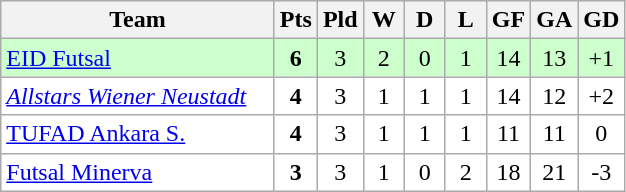<table class="wikitable" style="text-align: center;">
<tr>
<th width="175">Team</th>
<th width="20">Pts</th>
<th width="20">Pld</th>
<th width="20">W</th>
<th width="20">D</th>
<th width="20">L</th>
<th width="20">GF</th>
<th width="20">GA</th>
<th width="20">GD</th>
</tr>
<tr bgcolor=#ccffcc>
<td align="left"> <a href='#'>EID Futsal</a></td>
<td><strong>6</strong></td>
<td>3</td>
<td>2</td>
<td>0</td>
<td>1</td>
<td>14</td>
<td>13</td>
<td>+1</td>
</tr>
<tr bgcolor=ffffff>
<td align="left"> <em><a href='#'>Allstars Wiener Neustadt</a></em></td>
<td><strong>4</strong></td>
<td>3</td>
<td>1</td>
<td>1</td>
<td>1</td>
<td>14</td>
<td>12</td>
<td>+2</td>
</tr>
<tr bgcolor=ffffff>
<td align="left"> <a href='#'>TUFAD Ankara S.</a></td>
<td><strong>4</strong></td>
<td>3</td>
<td>1</td>
<td>1</td>
<td>1</td>
<td>11</td>
<td>11</td>
<td>0</td>
</tr>
<tr bgcolor=ffffff>
<td align="left"> <a href='#'>Futsal Minerva</a></td>
<td><strong>3</strong></td>
<td>3</td>
<td>1</td>
<td>0</td>
<td>2</td>
<td>18</td>
<td>21</td>
<td>-3</td>
</tr>
</table>
